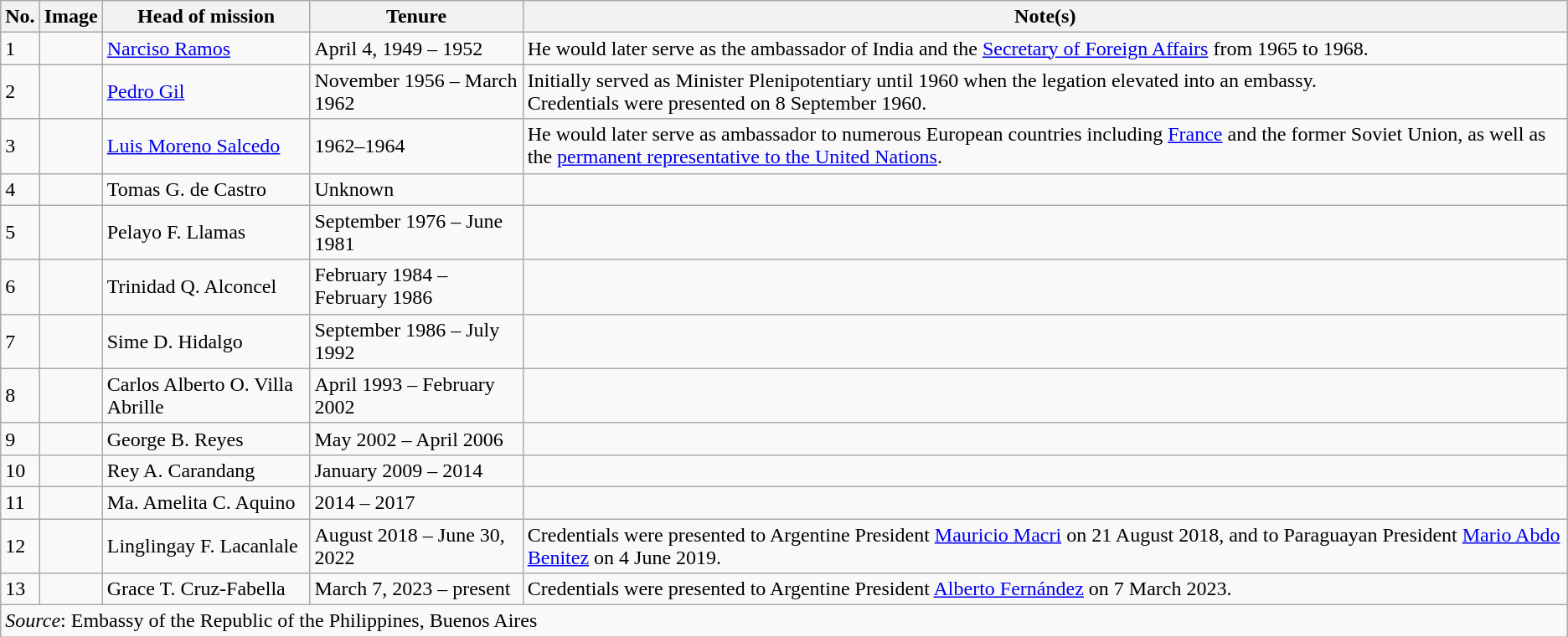<table class=wikitable>
<tr>
<th>No.</th>
<th>Image</th>
<th>Head of mission</th>
<th>Tenure</th>
<th>Note(s)</th>
</tr>
<tr>
<td>1</td>
<td></td>
<td><a href='#'>Narciso Ramos</a></td>
<td>April 4, 1949 – 1952</td>
<td>He would later serve as the ambassador of India and the <a href='#'>Secretary of Foreign Affairs</a> from 1965 to 1968.</td>
</tr>
<tr>
<td>2</td>
<td></td>
<td><a href='#'>Pedro Gil</a></td>
<td>November 1956 – March 1962</td>
<td>Initially served as Minister Plenipotentiary until 1960 when the legation elevated into an embassy.<br>Credentials were presented on 8 September 1960.</td>
</tr>
<tr>
<td>3</td>
<td></td>
<td><a href='#'>Luis Moreno Salcedo</a></td>
<td>1962–1964</td>
<td>He would later serve as ambassador to numerous European countries including <a href='#'>France</a> and the former Soviet Union, as well as the <a href='#'>permanent representative to the United Nations</a>.</td>
</tr>
<tr>
<td>4</td>
<td></td>
<td>Tomas G. de Castro</td>
<td>Unknown</td>
<td></td>
</tr>
<tr>
<td>5</td>
<td></td>
<td>Pelayo F. Llamas</td>
<td>September 1976 – June 1981</td>
<td></td>
</tr>
<tr>
<td>6</td>
<td></td>
<td>Trinidad Q. Alconcel</td>
<td>February 1984 – February 1986</td>
<td></td>
</tr>
<tr>
<td>7</td>
<td></td>
<td>Sime D. Hidalgo</td>
<td>September 1986 – July 1992</td>
<td></td>
</tr>
<tr>
<td>8</td>
<td></td>
<td>Carlos Alberto O. Villa Abrille</td>
<td>April 1993 – February 2002</td>
<td></td>
</tr>
<tr>
<td>9</td>
<td></td>
<td>George B. Reyes</td>
<td>May 2002 – April 2006</td>
<td></td>
</tr>
<tr>
<td>10</td>
<td></td>
<td>Rey A. Carandang</td>
<td>January 2009 – 2014</td>
<td></td>
</tr>
<tr>
<td>11</td>
<td></td>
<td>Ma. Amelita C. Aquino</td>
<td>2014 – 2017</td>
<td></td>
</tr>
<tr>
<td>12</td>
<td></td>
<td>Linglingay F. Lacanlale</td>
<td>August 2018 – June 30, 2022</td>
<td>Credentials were presented to Argentine President <a href='#'>Mauricio Macri</a> on 21 August 2018, and to Paraguayan President <a href='#'>Mario Abdo Benitez</a> on 4 June 2019.</td>
</tr>
<tr>
<td>13</td>
<td></td>
<td>Grace T. Cruz-Fabella</td>
<td>March 7, 2023 – present</td>
<td>Credentials were presented to Argentine President <a href='#'>Alberto Fernández</a> on 7 March 2023.</td>
</tr>
<tr>
<td colspan=7><em>Source</em>: Embassy of the Republic of the Philippines, Buenos Aires</td>
</tr>
</table>
